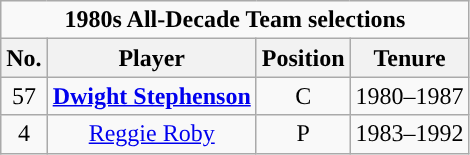<table class="wikitable" style="text-align:center">
<tr>
<td colspan="4"><strong>1980s All-Decade Team selections</strong></td>
</tr>
<tr>
<th>No.</th>
<th>Player</th>
<th>Position</th>
<th>Tenure</th>
</tr>
<tr>
<td>57</td>
<td><strong><a href='#'>Dwight Stephenson</a></strong></td>
<td>C</td>
<td>1980–1987</td>
</tr>
<tr>
<td>4</td>
<td><a href='#'>Reggie Roby</a></td>
<td>P</td>
<td>1983–1992</td>
</tr>
</table>
